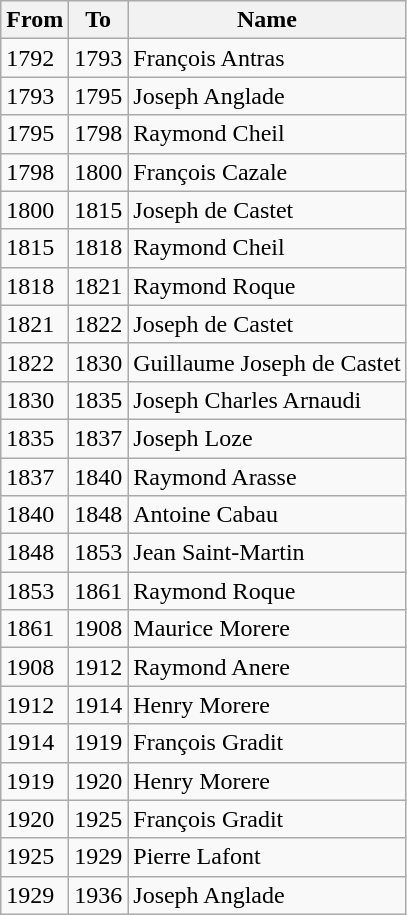<table class="wikitable">
<tr>
<th>From</th>
<th>To</th>
<th>Name</th>
</tr>
<tr>
<td>1792</td>
<td>1793</td>
<td>François Antras</td>
</tr>
<tr>
<td>1793</td>
<td>1795</td>
<td>Joseph Anglade</td>
</tr>
<tr>
<td>1795</td>
<td>1798</td>
<td>Raymond Cheil</td>
</tr>
<tr>
<td>1798</td>
<td>1800</td>
<td>François Cazale</td>
</tr>
<tr>
<td>1800</td>
<td>1815</td>
<td>Joseph de Castet</td>
</tr>
<tr>
<td>1815</td>
<td>1818</td>
<td>Raymond Cheil</td>
</tr>
<tr>
<td>1818</td>
<td>1821</td>
<td>Raymond Roque</td>
</tr>
<tr>
<td>1821</td>
<td>1822</td>
<td>Joseph de Castet</td>
</tr>
<tr>
<td>1822</td>
<td>1830</td>
<td>Guillaume Joseph de Castet</td>
</tr>
<tr>
<td>1830</td>
<td>1835</td>
<td>Joseph Charles Arnaudi</td>
</tr>
<tr>
<td>1835</td>
<td>1837</td>
<td>Joseph Loze</td>
</tr>
<tr>
<td>1837</td>
<td>1840</td>
<td>Raymond Arasse</td>
</tr>
<tr>
<td>1840</td>
<td>1848</td>
<td>Antoine Cabau</td>
</tr>
<tr>
<td>1848</td>
<td>1853</td>
<td>Jean Saint-Martin</td>
</tr>
<tr>
<td>1853</td>
<td>1861</td>
<td>Raymond Roque</td>
</tr>
<tr>
<td>1861</td>
<td>1908</td>
<td>Maurice Morere</td>
</tr>
<tr>
<td>1908</td>
<td>1912</td>
<td>Raymond Anere</td>
</tr>
<tr>
<td>1912</td>
<td>1914</td>
<td>Henry Morere</td>
</tr>
<tr>
<td>1914</td>
<td>1919</td>
<td>François Gradit</td>
</tr>
<tr>
<td>1919</td>
<td>1920</td>
<td>Henry Morere</td>
</tr>
<tr>
<td>1920</td>
<td>1925</td>
<td>François Gradit</td>
</tr>
<tr>
<td>1925</td>
<td>1929</td>
<td>Pierre Lafont</td>
</tr>
<tr>
<td>1929</td>
<td>1936</td>
<td>Joseph Anglade</td>
</tr>
</table>
